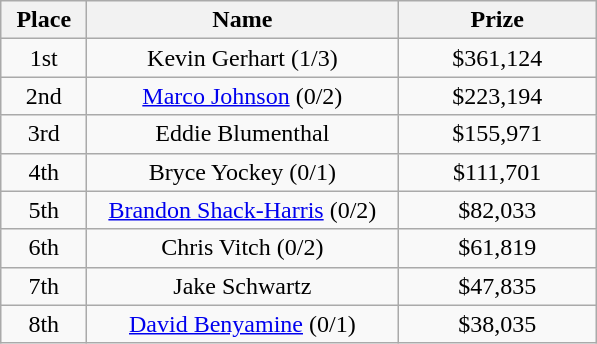<table class="wikitable">
<tr>
<th width="50">Place</th>
<th width="200">Name</th>
<th width="125">Prize</th>
</tr>
<tr>
<td align = "center">1st</td>
<td align = "center">Kevin Gerhart (1/3)</td>
<td align="center">$361,124</td>
</tr>
<tr>
<td align = "center">2nd</td>
<td align = "center"><a href='#'>Marco Johnson</a> (0/2)</td>
<td align="center">$223,194</td>
</tr>
<tr>
<td align = "center">3rd</td>
<td align = "center">Eddie Blumenthal</td>
<td align="center">$155,971</td>
</tr>
<tr>
<td align = "center">4th</td>
<td align = "center">Bryce Yockey (0/1)</td>
<td align="center">$111,701</td>
</tr>
<tr>
<td align = "center">5th</td>
<td align = "center"><a href='#'>Brandon Shack-Harris</a> (0/2)</td>
<td align="center">$82,033</td>
</tr>
<tr>
<td align = "center">6th</td>
<td align = "center">Chris Vitch (0/2)</td>
<td align="center">$61,819</td>
</tr>
<tr>
<td align = "center">7th</td>
<td align = "center">Jake Schwartz</td>
<td align="center">$47,835</td>
</tr>
<tr>
<td align = "center">8th</td>
<td align = "center"><a href='#'>David Benyamine</a> (0/1)</td>
<td align="center">$38,035</td>
</tr>
</table>
